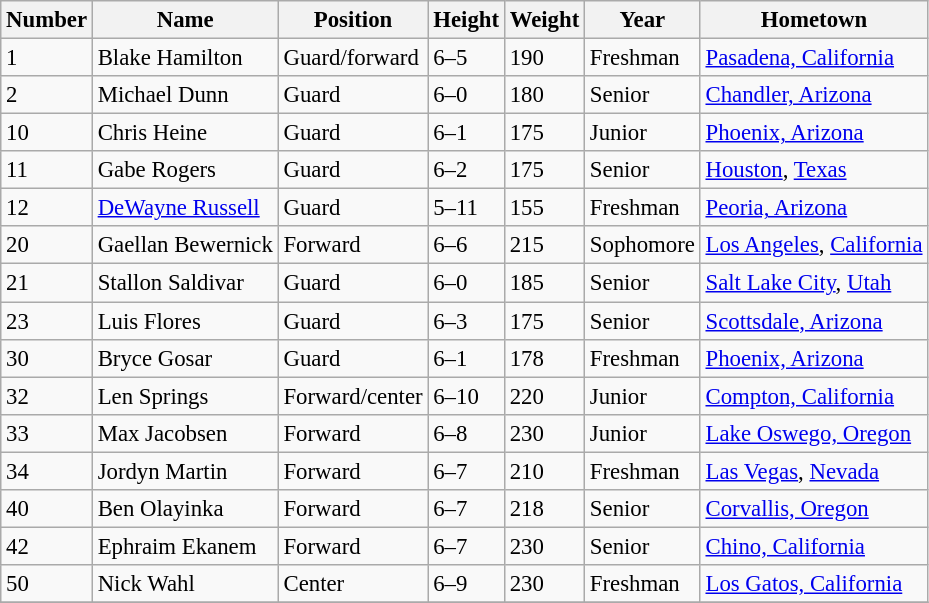<table class="wikitable" style="font-size: 95%;">
<tr>
<th>Number</th>
<th>Name</th>
<th>Position</th>
<th>Height</th>
<th>Weight</th>
<th>Year</th>
<th>Hometown</th>
</tr>
<tr>
<td>1</td>
<td>Blake Hamilton</td>
<td>Guard/forward</td>
<td>6–5</td>
<td>190</td>
<td>Freshman</td>
<td><a href='#'>Pasadena, California</a></td>
</tr>
<tr>
<td>2</td>
<td>Michael Dunn</td>
<td>Guard</td>
<td>6–0</td>
<td>180</td>
<td>Senior</td>
<td><a href='#'>Chandler, Arizona</a></td>
</tr>
<tr>
<td>10</td>
<td>Chris Heine</td>
<td>Guard</td>
<td>6–1</td>
<td>175</td>
<td>Junior</td>
<td><a href='#'>Phoenix, Arizona</a></td>
</tr>
<tr>
<td>11</td>
<td>Gabe Rogers</td>
<td>Guard</td>
<td>6–2</td>
<td>175</td>
<td>Senior</td>
<td><a href='#'>Houston</a>, <a href='#'>Texas</a></td>
</tr>
<tr>
<td>12</td>
<td><a href='#'>DeWayne Russell</a></td>
<td>Guard</td>
<td>5–11</td>
<td>155</td>
<td>Freshman</td>
<td><a href='#'>Peoria, Arizona</a></td>
</tr>
<tr>
<td>20</td>
<td>Gaellan Bewernick</td>
<td>Forward</td>
<td>6–6</td>
<td>215</td>
<td>Sophomore</td>
<td><a href='#'>Los Angeles</a>, <a href='#'>California</a></td>
</tr>
<tr>
<td>21</td>
<td>Stallon Saldivar</td>
<td>Guard</td>
<td>6–0</td>
<td>185</td>
<td>Senior</td>
<td><a href='#'>Salt Lake City</a>, <a href='#'>Utah</a></td>
</tr>
<tr>
<td>23</td>
<td>Luis Flores</td>
<td>Guard</td>
<td>6–3</td>
<td>175</td>
<td>Senior</td>
<td><a href='#'>Scottsdale, Arizona</a></td>
</tr>
<tr>
<td>30</td>
<td>Bryce Gosar</td>
<td>Guard</td>
<td>6–1</td>
<td>178</td>
<td>Freshman</td>
<td><a href='#'>Phoenix, Arizona</a></td>
</tr>
<tr>
<td>32</td>
<td>Len Springs</td>
<td>Forward/center</td>
<td>6–10</td>
<td>220</td>
<td>Junior</td>
<td><a href='#'>Compton, California</a></td>
</tr>
<tr>
<td>33</td>
<td>Max Jacobsen</td>
<td>Forward</td>
<td>6–8</td>
<td>230</td>
<td>Junior</td>
<td><a href='#'>Lake Oswego, Oregon</a></td>
</tr>
<tr>
<td>34</td>
<td>Jordyn Martin</td>
<td>Forward</td>
<td>6–7</td>
<td>210</td>
<td>Freshman</td>
<td><a href='#'>Las Vegas</a>, <a href='#'>Nevada</a></td>
</tr>
<tr>
<td>40</td>
<td>Ben Olayinka</td>
<td>Forward</td>
<td>6–7</td>
<td>218</td>
<td>Senior</td>
<td><a href='#'>Corvallis, Oregon</a></td>
</tr>
<tr>
<td>42</td>
<td>Ephraim Ekanem</td>
<td>Forward</td>
<td>6–7</td>
<td>230</td>
<td>Senior</td>
<td><a href='#'>Chino, California</a></td>
</tr>
<tr>
<td>50</td>
<td>Nick Wahl</td>
<td>Center</td>
<td>6–9</td>
<td>230</td>
<td>Freshman</td>
<td><a href='#'>Los Gatos, California</a></td>
</tr>
<tr>
</tr>
</table>
